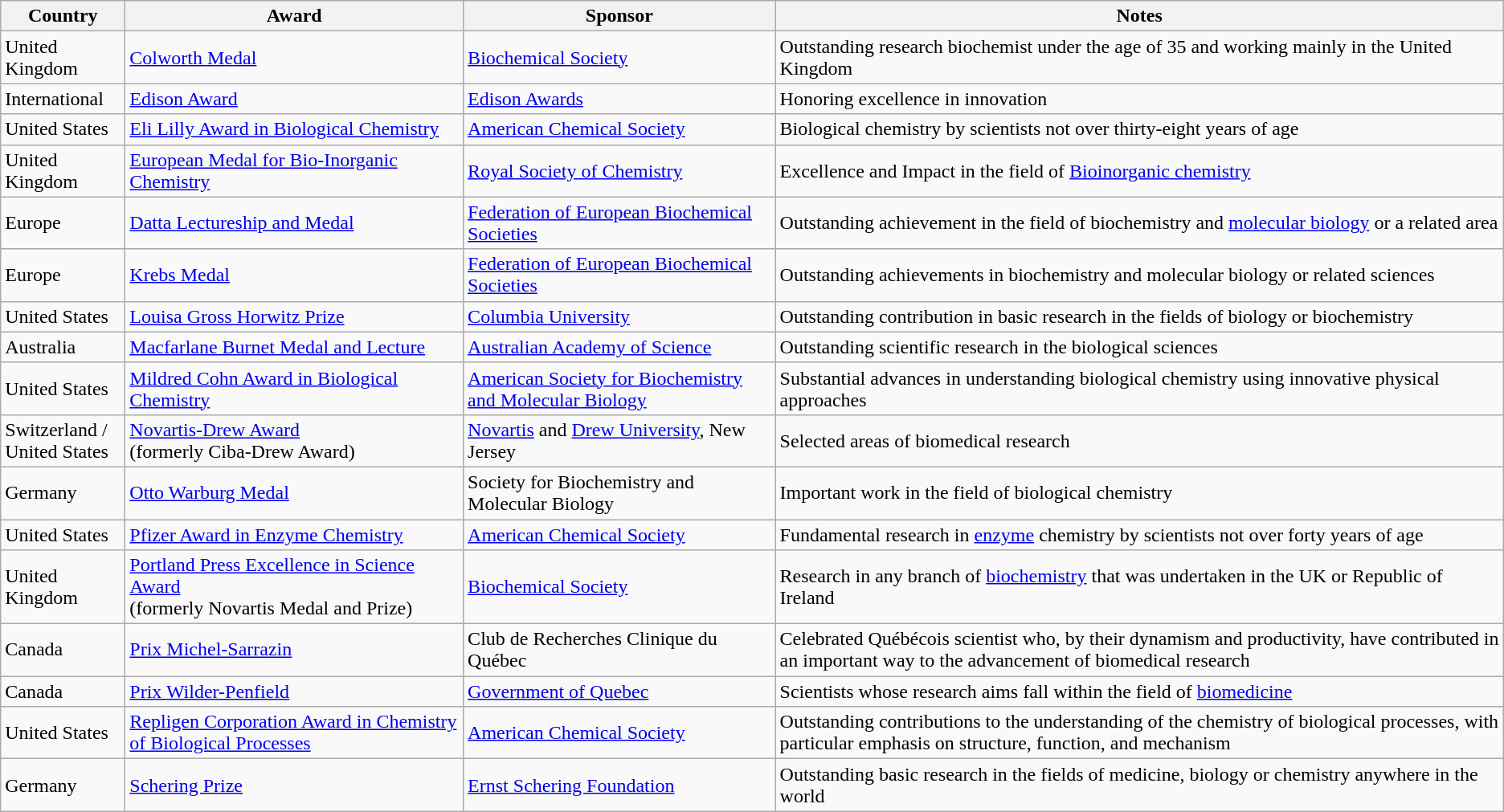<table Class="wikitable sortable">
<tr>
<th style="width:6em;">Country</th>
<th>Award</th>
<th>Sponsor</th>
<th>Notes</th>
</tr>
<tr>
<td>United Kingdom</td>
<td><a href='#'>Colworth Medal</a></td>
<td><a href='#'>Biochemical Society</a></td>
<td>Outstanding research biochemist under the age of 35 and working mainly in the United Kingdom</td>
</tr>
<tr>
<td>International</td>
<td><a href='#'>Edison Award</a></td>
<td><a href='#'>Edison Awards</a></td>
<td>Honoring excellence in innovation</td>
</tr>
<tr>
<td>United States</td>
<td><a href='#'>Eli Lilly Award in Biological Chemistry</a></td>
<td><a href='#'>American Chemical Society</a></td>
<td>Biological chemistry by scientists not over thirty-eight years of age</td>
</tr>
<tr>
<td>United Kingdom</td>
<td><a href='#'>European Medal for Bio-Inorganic Chemistry</a></td>
<td><a href='#'>Royal Society of Chemistry</a></td>
<td>Excellence and Impact in the field of <a href='#'>Bioinorganic chemistry</a></td>
</tr>
<tr>
<td>Europe</td>
<td><a href='#'>Datta Lectureship and Medal</a></td>
<td><a href='#'>Federation of European Biochemical Societies</a></td>
<td>Outstanding achievement in the field of biochemistry and <a href='#'>molecular biology</a> or a related area</td>
</tr>
<tr>
<td>Europe</td>
<td><a href='#'>Krebs Medal</a></td>
<td><a href='#'>Federation of European Biochemical Societies</a></td>
<td>Outstanding achievements in biochemistry and molecular biology or related sciences</td>
</tr>
<tr>
<td>United States</td>
<td><a href='#'>Louisa Gross Horwitz Prize</a></td>
<td><a href='#'>Columbia University</a></td>
<td>Outstanding contribution in basic research in the fields of biology or biochemistry</td>
</tr>
<tr>
<td>Australia</td>
<td><a href='#'>Macfarlane Burnet Medal and Lecture</a></td>
<td><a href='#'>Australian Academy of Science</a></td>
<td>Outstanding scientific research in the biological sciences </td>
</tr>
<tr>
<td>United States</td>
<td><a href='#'>Mildred Cohn Award in Biological Chemistry</a></td>
<td><a href='#'>American Society for Biochemistry and Molecular Biology</a></td>
<td>Substantial advances in understanding biological chemistry using innovative physical approaches</td>
</tr>
<tr>
<td>Switzerland / United States</td>
<td><a href='#'>Novartis-Drew Award</a> <br> (formerly Ciba-Drew Award)</td>
<td><a href='#'>Novartis</a> and <a href='#'>Drew University</a>, New Jersey</td>
<td>Selected areas of biomedical research</td>
</tr>
<tr>
<td>Germany</td>
<td><a href='#'>Otto Warburg Medal</a></td>
<td>Society for Biochemistry and Molecular Biology</td>
<td>Important work in the field of biological chemistry</td>
</tr>
<tr>
<td>United States</td>
<td><a href='#'>Pfizer Award in Enzyme Chemistry</a></td>
<td><a href='#'>American Chemical Society</a></td>
<td>Fundamental research in <a href='#'>enzyme</a> chemistry by scientists not over forty years of age</td>
</tr>
<tr>
<td>United Kingdom</td>
<td><a href='#'>Portland Press Excellence in Science Award</a> <br> (formerly Novartis Medal and Prize)</td>
<td><a href='#'>Biochemical Society</a></td>
<td>Research in any branch of <a href='#'>biochemistry</a> that was undertaken in the UK or Republic of Ireland</td>
</tr>
<tr>
<td>Canada</td>
<td><a href='#'>Prix Michel-Sarrazin</a></td>
<td>Club de Recherches Clinique du Québec</td>
<td>Celebrated Québécois scientist who, by their dynamism and productivity, have contributed in an important way to the advancement of biomedical research</td>
</tr>
<tr>
<td>Canada</td>
<td><a href='#'>Prix Wilder-Penfield</a></td>
<td><a href='#'>Government of Quebec</a></td>
<td>Scientists whose research aims fall within the field of <a href='#'>biomedicine</a></td>
</tr>
<tr>
<td>United States</td>
<td><a href='#'>Repligen Corporation Award in Chemistry of Biological Processes</a></td>
<td><a href='#'>American Chemical Society</a></td>
<td>Outstanding contributions to the understanding of the chemistry of biological processes, with particular emphasis on structure, function, and mechanism</td>
</tr>
<tr>
<td>Germany</td>
<td><a href='#'>Schering Prize</a></td>
<td><a href='#'>Ernst Schering Foundation</a></td>
<td>Outstanding basic research in the fields of medicine, biology or chemistry anywhere in the world</td>
</tr>
</table>
